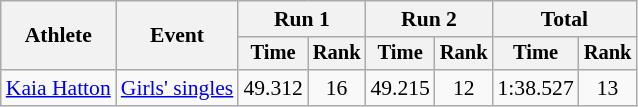<table class="wikitable" style="font-size:90%">
<tr>
<th rowspan="2">Athlete</th>
<th rowspan="2">Event</th>
<th colspan="2">Run 1</th>
<th colspan="2">Run 2</th>
<th colspan="2">Total</th>
</tr>
<tr style="font-size:95%">
<th>Time</th>
<th>Rank</th>
<th>Time</th>
<th>Rank</th>
<th>Time</th>
<th>Rank</th>
</tr>
<tr align=center>
<td align=left><a href='#'>Kaia Hatton</a></td>
<td align=left><a href='#'>Girls' singles</a></td>
<td>49.312</td>
<td>16</td>
<td>49.215</td>
<td>12</td>
<td>1:38.527</td>
<td>13</td>
</tr>
</table>
